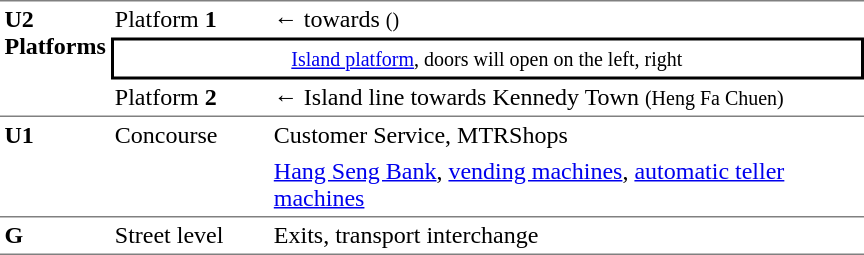<table border=0 cellspacing=0 cellpadding=3>
<tr>
<td style="border-top:solid 1px gray;border-bottom:solid 1px gray;width:50px;vertical-align:top;" rowspan=3><strong>U2<br>Platforms</strong></td>
<td style="border-top:solid 1px gray;width:100px;">Platform <span><strong>1</strong></span></td>
<td style="border-top:solid 1px gray;width:390px;">←  towards  <small>()</small></td>
</tr>
<tr>
<td style="border-top:solid 2px black;border-right:solid 2px black;border-left:solid 2px black;border-bottom:solid 2px black;text-align:center;" colspan=2><small><a href='#'>Island platform</a>, doors will open on the left, right</small></td>
</tr>
<tr>
<td style="border-bottom:solid 1px gray;">Platform <span><strong>2</strong></span></td>
<td style="border-bottom:solid 1px gray;">←  Island line towards Kennedy Town <small>(Heng Fa Chuen)</small></td>
</tr>
<tr>
<td style="border-bottom:solid 1px gray;vertical-align:top;" rowspan=2><strong>U1</strong></td>
<td style="border-bottom:solid 1px gray;vertical-align:top;" rowspan=2>Concourse</td>
<td>Customer Service, MTRShops</td>
</tr>
<tr>
<td style="border-bottom:solid 1px gray;"><a href='#'>Hang Seng Bank</a>, <a href='#'>vending machines</a>, <a href='#'>automatic teller machines</a></td>
</tr>
<tr>
<td style="border-bottom:solid 1px gray;"><strong>G</strong></td>
<td style="border-bottom:solid 1px gray;">Street level</td>
<td style="border-bottom:solid 1px gray;">Exits, transport interchange</td>
</tr>
</table>
